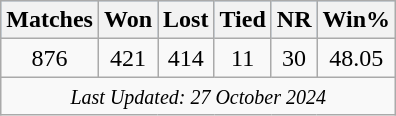<table class="wikitable plainrowheaders sortable"  style="text-align:center;">
<tr style="background:#9cf;">
<th scope="col">Matches</th>
<th scope="col">Won</th>
<th scope="col">Lost</th>
<th scope="col">Tied</th>
<th scope="col">NR</th>
<th scope="col">Win%</th>
</tr>
<tr>
<td>876</td>
<td>421</td>
<td>414</td>
<td>11</td>
<td>30</td>
<td>48.05</td>
</tr>
<tr>
<td colspan=6><small><em>Last Updated: 27 October 2024</em></small></td>
</tr>
</table>
